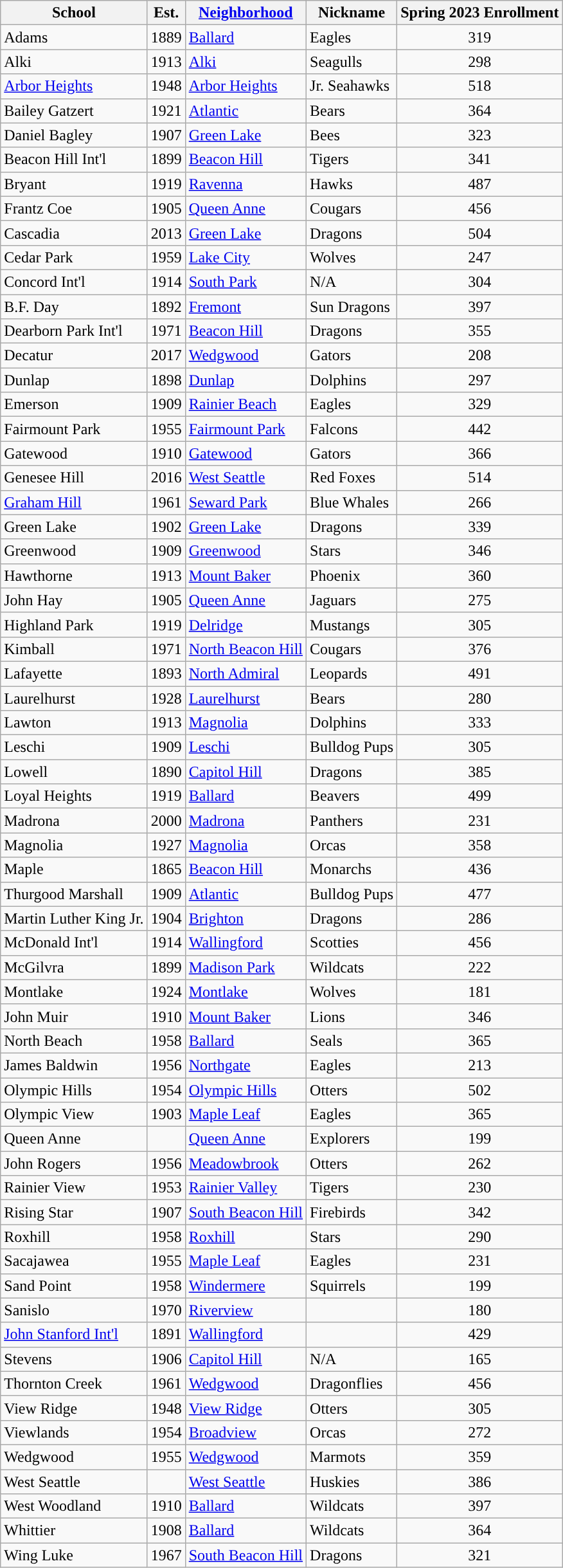<table class="wikitable sortable">
<tr>
<th>School</th>
<th align="center">Est.</th>
<th><a href='#'>Neighborhood</a></th>
<th>Nickname</th>
<th>Spring 2023 Enrollment</th>
</tr>
<tr>
<td>Adams</td>
<td align="center">1889</td>
<td><a href='#'>Ballard</a></td>
<td>Eagles</td>
<td align="center">319</td>
</tr>
<tr>
<td>Alki</td>
<td align="center">1913</td>
<td><a href='#'>Alki</a></td>
<td>Seagulls</td>
<td align="center">298</td>
</tr>
<tr>
<td><a href='#'>Arbor Heights</a></td>
<td align="center">1948</td>
<td><a href='#'>Arbor Heights</a></td>
<td>Jr. Seahawks</td>
<td align="center">518</td>
</tr>
<tr>
<td>Bailey Gatzert</td>
<td align="center">1921</td>
<td><a href='#'>Atlantic</a></td>
<td>Bears</td>
<td align="center">364</td>
</tr>
<tr>
<td>Daniel Bagley</td>
<td align="center">1907</td>
<td><a href='#'>Green Lake</a></td>
<td>Bees</td>
<td align="center">323</td>
</tr>
<tr>
<td>Beacon Hill Int'l</td>
<td align="center">1899</td>
<td><a href='#'>Beacon Hill</a></td>
<td>Tigers</td>
<td align="center">341</td>
</tr>
<tr>
<td>Bryant</td>
<td align="center">1919</td>
<td><a href='#'>Ravenna</a></td>
<td>Hawks</td>
<td align="center">487</td>
</tr>
<tr>
<td>Frantz Coe</td>
<td align="center">1905</td>
<td><a href='#'>Queen Anne</a></td>
<td>Cougars</td>
<td align="center">456</td>
</tr>
<tr>
<td>Cascadia</td>
<td align="center">2013</td>
<td><a href='#'>Green Lake</a></td>
<td>Dragons</td>
<td align="center">504</td>
</tr>
<tr>
<td>Cedar Park</td>
<td align="center">1959</td>
<td><a href='#'>Lake City</a></td>
<td>Wolves</td>
<td align="center">247</td>
</tr>
<tr>
<td>Concord Int'l</td>
<td align="center">1914</td>
<td><a href='#'>South Park</a></td>
<td>N/A</td>
<td align="center">304</td>
</tr>
<tr>
<td>B.F. Day</td>
<td align="center">1892</td>
<td><a href='#'>Fremont</a></td>
<td>Sun Dragons</td>
<td align="center">397</td>
</tr>
<tr>
<td>Dearborn Park Int'l</td>
<td align="center">1971</td>
<td><a href='#'>Beacon Hill</a></td>
<td>Dragons</td>
<td align="center">355</td>
</tr>
<tr>
<td>Decatur</td>
<td align="center">2017</td>
<td><a href='#'>Wedgwood</a></td>
<td>Gators</td>
<td align="center">208</td>
</tr>
<tr>
<td>Dunlap</td>
<td align="center">1898</td>
<td><a href='#'>Dunlap</a></td>
<td>Dolphins</td>
<td align="center">297</td>
</tr>
<tr>
<td>Emerson</td>
<td align="center">1909</td>
<td><a href='#'>Rainier Beach</a></td>
<td>Eagles</td>
<td align="center">329</td>
</tr>
<tr>
<td>Fairmount Park</td>
<td align="center">1955</td>
<td><a href='#'>Fairmount Park</a></td>
<td>Falcons</td>
<td align="center">442</td>
</tr>
<tr>
<td>Gatewood</td>
<td align="center">1910</td>
<td><a href='#'>Gatewood</a></td>
<td>Gators</td>
<td align="center">366</td>
</tr>
<tr>
<td>Genesee Hill</td>
<td align="center">2016</td>
<td><a href='#'>West Seattle</a></td>
<td>Red Foxes</td>
<td align="center">514</td>
</tr>
<tr>
<td><a href='#'>Graham Hill</a></td>
<td align="center">1961</td>
<td><a href='#'>Seward Park</a></td>
<td>Blue Whales</td>
<td align="center">266</td>
</tr>
<tr>
<td>Green Lake</td>
<td align="center">1902</td>
<td><a href='#'>Green Lake</a></td>
<td>Dragons</td>
<td align="center">339</td>
</tr>
<tr>
<td>Greenwood</td>
<td align="center">1909</td>
<td><a href='#'>Greenwood</a></td>
<td>Stars</td>
<td align="center">346</td>
</tr>
<tr>
<td>Hawthorne</td>
<td align="center">1913</td>
<td><a href='#'>Mount Baker</a></td>
<td>Phoenix</td>
<td align="center">360</td>
</tr>
<tr>
<td>John Hay</td>
<td align="center">1905</td>
<td><a href='#'>Queen Anne</a></td>
<td>Jaguars</td>
<td align="center">275</td>
</tr>
<tr>
<td>Highland Park</td>
<td align="center">1919</td>
<td><a href='#'>Delridge</a></td>
<td>Mustangs</td>
<td align="center">305</td>
</tr>
<tr>
<td>Kimball</td>
<td align="center">1971</td>
<td><a href='#'>North Beacon Hill</a></td>
<td>Cougars</td>
<td align="center">376</td>
</tr>
<tr>
<td>Lafayette</td>
<td align="center">1893</td>
<td><a href='#'>North Admiral</a></td>
<td>Leopards</td>
<td align="center">491</td>
</tr>
<tr>
<td>Laurelhurst</td>
<td align="center">1928</td>
<td><a href='#'>Laurelhurst</a></td>
<td>Bears</td>
<td align="center">280</td>
</tr>
<tr>
<td>Lawton</td>
<td align="center">1913</td>
<td><a href='#'>Magnolia</a></td>
<td>Dolphins</td>
<td align="center">333</td>
</tr>
<tr>
<td>Leschi</td>
<td align="center">1909</td>
<td><a href='#'>Leschi</a></td>
<td>Bulldog Pups</td>
<td align="center">305</td>
</tr>
<tr>
<td>Lowell</td>
<td align="center">1890</td>
<td><a href='#'>Capitol Hill</a></td>
<td>Dragons</td>
<td align="center">385</td>
</tr>
<tr>
<td>Loyal Heights</td>
<td align="center">1919</td>
<td><a href='#'>Ballard</a></td>
<td>Beavers</td>
<td align="center">499</td>
</tr>
<tr>
<td>Madrona</td>
<td align="center">2000</td>
<td><a href='#'>Madrona</a></td>
<td>Panthers</td>
<td align="center">231</td>
</tr>
<tr>
<td>Magnolia</td>
<td align="center">1927</td>
<td><a href='#'>Magnolia</a></td>
<td>Orcas</td>
<td align="center">358</td>
</tr>
<tr>
<td>Maple</td>
<td align="center">1865</td>
<td><a href='#'>Beacon Hill</a></td>
<td>Monarchs</td>
<td align="center">436</td>
</tr>
<tr>
<td>Thurgood Marshall</td>
<td align="center">1909</td>
<td><a href='#'>Atlantic</a></td>
<td>Bulldog Pups</td>
<td align="center">477</td>
</tr>
<tr>
<td>Martin Luther King Jr.</td>
<td align="center">1904</td>
<td><a href='#'>Brighton</a></td>
<td>Dragons</td>
<td align="center">286</td>
</tr>
<tr>
<td>McDonald Int'l</td>
<td align="center">1914</td>
<td><a href='#'>Wallingford</a></td>
<td>Scotties</td>
<td align="center">456</td>
</tr>
<tr>
<td>McGilvra</td>
<td align="center">1899</td>
<td><a href='#'>Madison Park</a></td>
<td>Wildcats</td>
<td align="center">222</td>
</tr>
<tr>
<td>Montlake</td>
<td align="center">1924</td>
<td><a href='#'>Montlake</a></td>
<td>Wolves</td>
<td align="center">181</td>
</tr>
<tr>
<td>John Muir</td>
<td align="center">1910</td>
<td><a href='#'>Mount Baker</a></td>
<td>Lions</td>
<td align="center">346</td>
</tr>
<tr>
<td>North Beach</td>
<td align="center">1958</td>
<td><a href='#'>Ballard</a></td>
<td>Seals</td>
<td align="center">365</td>
</tr>
<tr>
<td>James Baldwin</td>
<td align="center">1956</td>
<td><a href='#'>Northgate</a></td>
<td>Eagles</td>
<td align="center">213</td>
</tr>
<tr>
<td>Olympic Hills</td>
<td align="center">1954</td>
<td><a href='#'>Olympic Hills</a></td>
<td>Otters</td>
<td align="center">502</td>
</tr>
<tr>
<td>Olympic View</td>
<td align="center">1903</td>
<td><a href='#'>Maple Leaf</a></td>
<td>Eagles</td>
<td align="center">365</td>
</tr>
<tr>
<td>Queen Anne</td>
<td align="center"></td>
<td><a href='#'>Queen Anne</a></td>
<td>Explorers</td>
<td align="center">199</td>
</tr>
<tr>
<td>John Rogers</td>
<td align="center">1956</td>
<td><a href='#'>Meadowbrook</a></td>
<td>Otters</td>
<td align="center">262</td>
</tr>
<tr>
<td>Rainier View</td>
<td align="center">1953</td>
<td><a href='#'>Rainier Valley</a></td>
<td>Tigers</td>
<td align="center">230</td>
</tr>
<tr>
<td>Rising Star</td>
<td align="center">1907</td>
<td><a href='#'>South Beacon Hill</a></td>
<td>Firebirds</td>
<td align="center">342</td>
</tr>
<tr>
<td>Roxhill</td>
<td align="center">1958</td>
<td><a href='#'>Roxhill</a></td>
<td>Stars</td>
<td align="center">290</td>
</tr>
<tr>
<td>Sacajawea</td>
<td align="center">1955</td>
<td><a href='#'>Maple Leaf</a></td>
<td>Eagles</td>
<td align="center">231</td>
</tr>
<tr>
<td>Sand Point</td>
<td align="center">1958</td>
<td><a href='#'>Windermere</a></td>
<td>Squirrels</td>
<td align="center">199</td>
</tr>
<tr>
<td>Sanislo</td>
<td align="center">1970</td>
<td><a href='#'>Riverview</a></td>
<td></td>
<td align="center">180</td>
</tr>
<tr>
<td><a href='#'>John Stanford Int'l</a></td>
<td align="center">1891</td>
<td><a href='#'>Wallingford</a></td>
<td></td>
<td align="center">429</td>
</tr>
<tr>
<td>Stevens</td>
<td align="center">1906</td>
<td><a href='#'>Capitol Hill</a></td>
<td>N/A</td>
<td align="center">165</td>
</tr>
<tr>
<td>Thornton Creek</td>
<td align="center">1961</td>
<td><a href='#'>Wedgwood</a></td>
<td>Dragonflies</td>
<td align="center">456</td>
</tr>
<tr>
<td>View Ridge</td>
<td align="center">1948</td>
<td><a href='#'>View Ridge</a></td>
<td>Otters</td>
<td align="center">305</td>
</tr>
<tr>
<td>Viewlands</td>
<td align="center">1954</td>
<td><a href='#'>Broadview</a></td>
<td>Orcas</td>
<td align="center">272</td>
</tr>
<tr>
<td>Wedgwood</td>
<td align="center">1955</td>
<td><a href='#'>Wedgwood</a></td>
<td>Marmots</td>
<td align="center">359</td>
</tr>
<tr>
<td>West Seattle</td>
<td align="center"></td>
<td><a href='#'>West Seattle</a></td>
<td>Huskies</td>
<td align="center">386</td>
</tr>
<tr>
<td>West Woodland</td>
<td align="center">1910</td>
<td><a href='#'>Ballard</a></td>
<td>Wildcats</td>
<td align="center">397</td>
</tr>
<tr>
<td>Whittier</td>
<td align="center">1908</td>
<td><a href='#'>Ballard</a></td>
<td>Wildcats</td>
<td align="center">364</td>
</tr>
<tr>
<td>Wing Luke</td>
<td align="center">1967</td>
<td><a href='#'>South Beacon Hill</a></td>
<td>Dragons</td>
<td align="center">321</td>
</tr>
</table>
